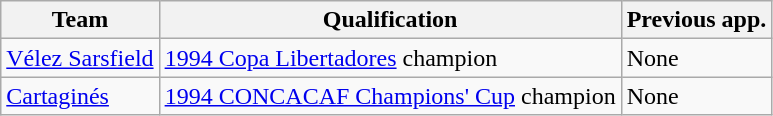<table class="wikitable">
<tr>
<th>Team</th>
<th>Qualification</th>
<th>Previous app.</th>
</tr>
<tr>
<td> <a href='#'>Vélez Sarsfield</a></td>
<td><a href='#'>1994 Copa Libertadores</a> champion</td>
<td>None</td>
</tr>
<tr>
<td> <a href='#'>Cartaginés</a></td>
<td><a href='#'>1994 CONCACAF Champions' Cup</a> champion</td>
<td>None</td>
</tr>
</table>
